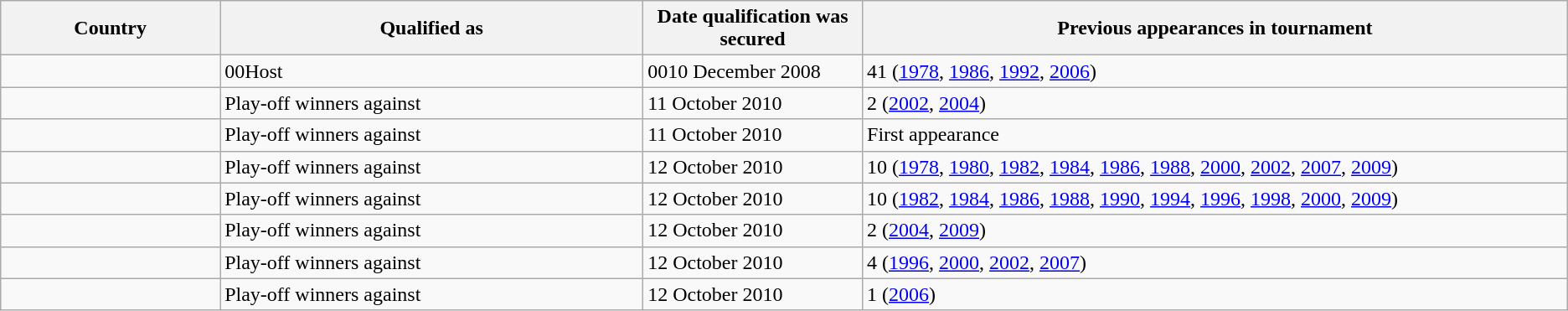<table class="wikitable sortable">
<tr>
<th width=14%>Country</th>
<th width=27%>Qualified as</th>
<th width=14%>Date qualification was secured</th>
<th width=45%>Previous appearances in tournament</th>
</tr>
<tr>
<td></td>
<td><span>00</span>Host</td>
<td><span>00</span>10 December 2008</td>
<td>4<span>1</span> (<a href='#'>1978</a>, <a href='#'>1986</a>, <a href='#'>1992</a>, <a href='#'>2006</a>)</td>
</tr>
<tr>
<td></td>
<td>Play-off winners against </td>
<td>11 October 2010</td>
<td>2 (<a href='#'>2002</a>, <a href='#'>2004</a>)</td>
</tr>
<tr>
<td></td>
<td>Play-off winners against </td>
<td>11 October 2010</td>
<td>First appearance</td>
</tr>
<tr>
<td></td>
<td>Play-off winners against </td>
<td>12 October 2010</td>
<td>10 (<a href='#'>1978</a>, <a href='#'>1980</a>, <a href='#'>1982</a>, <a href='#'>1984</a>, <a href='#'>1986</a>, <a href='#'>1988</a>, <a href='#'>2000</a>, <a href='#'>2002</a>, <a href='#'>2007</a>, <a href='#'>2009</a>)</td>
</tr>
<tr>
<td></td>
<td>Play-off winners against </td>
<td>12 October 2010</td>
<td>10 (<a href='#'>1982</a>, <a href='#'>1984</a>, <a href='#'>1986</a>, <a href='#'>1988</a>, <a href='#'>1990</a>, <a href='#'>1994</a>, <a href='#'>1996</a>, <a href='#'>1998</a>, <a href='#'>2000</a>, <a href='#'>2009</a>)</td>
</tr>
<tr>
<td></td>
<td>Play-off winners against </td>
<td>12 October 2010</td>
<td>2 (<a href='#'>2004</a>, <a href='#'>2009</a>)</td>
</tr>
<tr>
<td></td>
<td>Play-off winners against </td>
<td>12 October 2010</td>
<td>4 (<a href='#'>1996</a>, <a href='#'>2000</a>, <a href='#'>2002</a>, <a href='#'>2007</a>)</td>
</tr>
<tr>
<td></td>
<td>Play-off winners against </td>
<td>12 October 2010</td>
<td>1 (<a href='#'>2006</a>)</td>
</tr>
</table>
